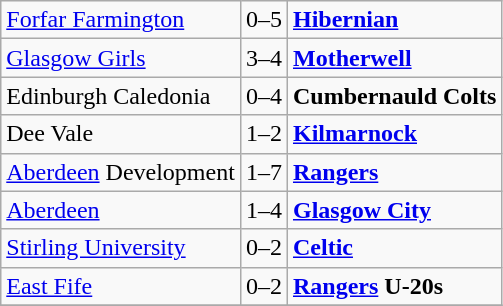<table class="wikitable">
<tr>
<td><a href='#'>Forfar Farmington</a></td>
<td>0–5</td>
<td><strong><a href='#'>Hibernian</a></strong></td>
</tr>
<tr>
<td><a href='#'>Glasgow Girls</a></td>
<td>3–4</td>
<td><strong><a href='#'>Motherwell</a></strong></td>
</tr>
<tr>
<td>Edinburgh Caledonia</td>
<td>0–4</td>
<td><strong>Cumbernauld Colts</strong></td>
</tr>
<tr>
<td>Dee Vale</td>
<td>1–2</td>
<td><strong><a href='#'>Kilmarnock</a></strong></td>
</tr>
<tr>
<td><a href='#'>Aberdeen</a> Development</td>
<td>1–7</td>
<td><strong><a href='#'>Rangers</a></strong></td>
</tr>
<tr>
<td><a href='#'>Aberdeen</a></td>
<td>1–4</td>
<td><strong><a href='#'>Glasgow City</a></strong></td>
</tr>
<tr>
<td><a href='#'>Stirling University</a></td>
<td>0–2</td>
<td><strong><a href='#'>Celtic</a></strong></td>
</tr>
<tr>
<td><a href='#'>East Fife</a></td>
<td>0–2</td>
<td><strong><a href='#'>Rangers</a> U-20s</strong></td>
</tr>
<tr>
</tr>
</table>
